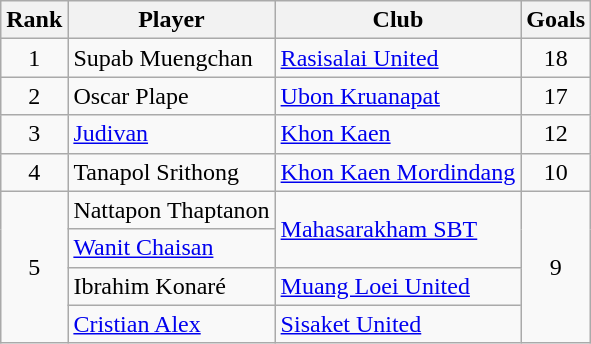<table class="wikitable" style="text-align:center">
<tr>
<th>Rank</th>
<th>Player</th>
<th>Club</th>
<th>Goals</th>
</tr>
<tr>
<td>1</td>
<td align="left"> Supab Muengchan</td>
<td align="left"><a href='#'>Rasisalai United</a></td>
<td>18</td>
</tr>
<tr>
<td>2</td>
<td align="left"> Oscar Plape</td>
<td align="left"><a href='#'>Ubon Kruanapat</a></td>
<td>17</td>
</tr>
<tr>
<td>3</td>
<td align="left"> <a href='#'>Judivan</a></td>
<td align="left"><a href='#'>Khon Kaen</a></td>
<td>12</td>
</tr>
<tr>
<td>4</td>
<td align="left"> Tanapol Srithong</td>
<td align="left"><a href='#'>Khon Kaen Mordindang</a></td>
<td>10</td>
</tr>
<tr>
<td rowspan="4">5</td>
<td align="left"> Nattapon Thaptanon</td>
<td align="left"rowspan="2"><a href='#'>Mahasarakham SBT</a></td>
<td rowspan="4">9</td>
</tr>
<tr>
<td align="left"> <a href='#'>Wanit Chaisan</a></td>
</tr>
<tr>
<td align="left"> Ibrahim Konaré</td>
<td align="left"><a href='#'>Muang Loei United</a></td>
</tr>
<tr>
<td align="left"> <a href='#'>Cristian Alex</a></td>
<td align="left"><a href='#'>Sisaket United</a></td>
</tr>
</table>
